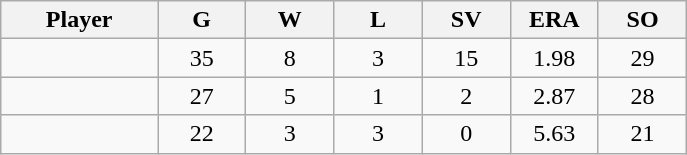<table class="wikitable sortable">
<tr>
<th bgcolor="#DDDDFF" width="16%">Player</th>
<th bgcolor="#DDDDFF" width="9%">G</th>
<th bgcolor="#DDDDFF" width="9%">W</th>
<th bgcolor="#DDDDFF" width="9%">L</th>
<th bgcolor="#DDDDFF" width="9%">SV</th>
<th bgcolor="#DDDDFF" width="9%">ERA</th>
<th bgcolor="#DDDDFF" width="9%">SO</th>
</tr>
<tr align="center">
<td></td>
<td>35</td>
<td>8</td>
<td>3</td>
<td>15</td>
<td>1.98</td>
<td>29</td>
</tr>
<tr align=center>
<td></td>
<td>27</td>
<td>5</td>
<td>1</td>
<td>2</td>
<td>2.87</td>
<td>28</td>
</tr>
<tr align="center">
<td></td>
<td>22</td>
<td>3</td>
<td>3</td>
<td>0</td>
<td>5.63</td>
<td>21</td>
</tr>
</table>
